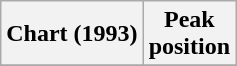<table class="wikitable sortable plainrowheaders" style="text-align:center;">
<tr>
<th scope="col">Chart (1993)</th>
<th scope="col">Peak<br>position</th>
</tr>
<tr>
</tr>
</table>
